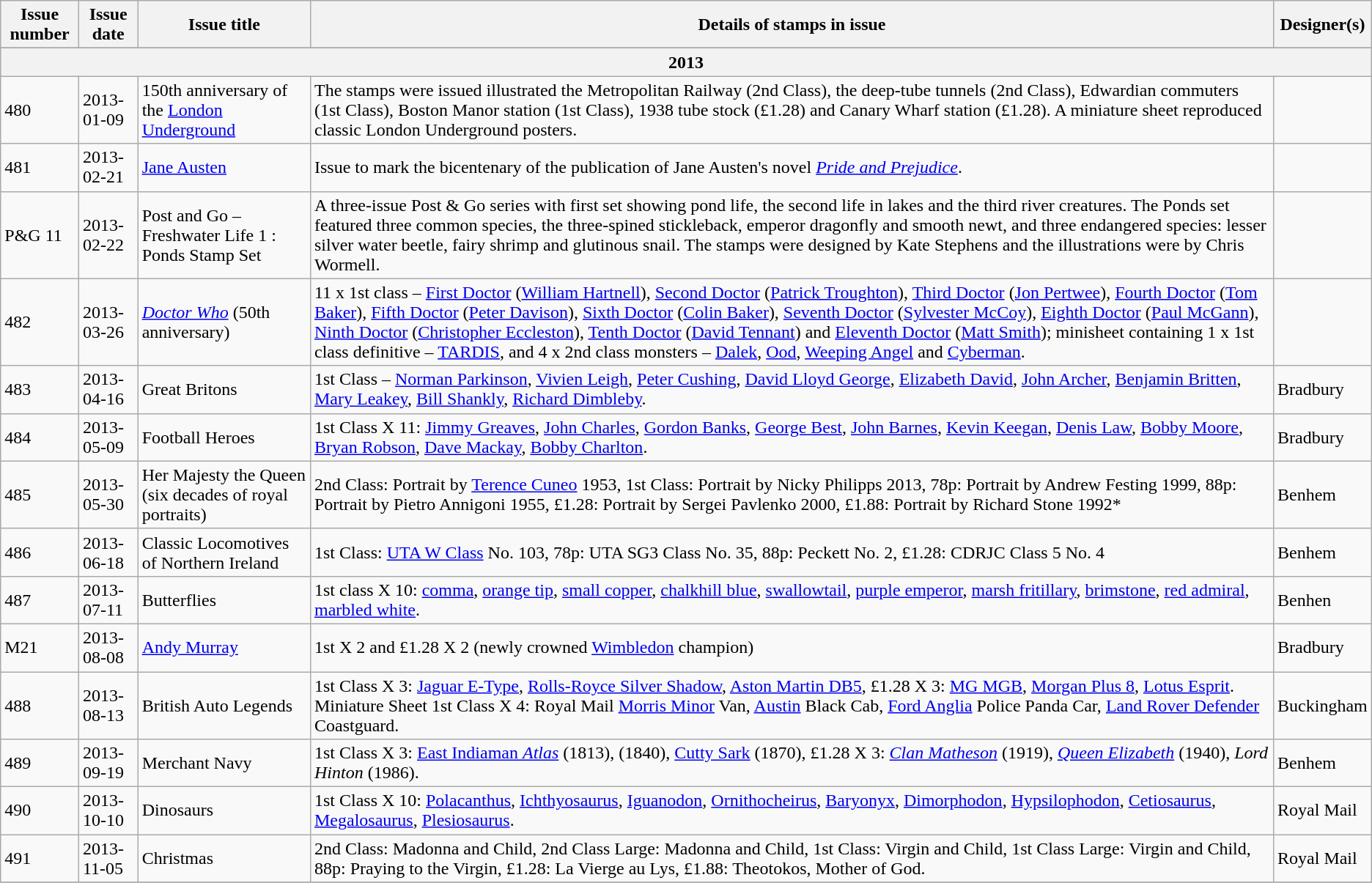<table class="wikitable">
<tr>
<th>Issue number</th>
<th>Issue date</th>
<th>Issue title</th>
<th>Details of stamps in issue</th>
<th>Designer(s)</th>
</tr>
<tr>
</tr>
<tr>
</tr>
<tr>
<th colspan=5>2013</th>
</tr>
<tr>
<td>480</td>
<td>2013-01-09</td>
<td>150th anniversary of the <a href='#'>London Underground</a></td>
<td>The stamps were issued illustrated the Metropolitan Railway (2nd Class), the deep-tube tunnels (2nd Class), Edwardian commuters (1st Class), Boston Manor station (1st Class), 1938 tube stock (£1.28) and Canary Wharf station (£1.28). A miniature sheet reproduced classic London Underground posters.</td>
<td></td>
</tr>
<tr>
<td>481</td>
<td>2013-02-21</td>
<td><a href='#'>Jane Austen</a></td>
<td>Issue to mark the bicentenary of the publication of Jane Austen's novel <em><a href='#'>Pride and Prejudice</a></em>.</td>
<td></td>
</tr>
<tr>
<td>P&G 11</td>
<td>2013-02-22</td>
<td>Post and Go – Freshwater Life 1 : Ponds Stamp Set</td>
<td>A three-issue Post & Go series with first set showing pond life, the second life in lakes and the third river creatures. The Ponds set featured three common species, the three-spined stickleback, emperor dragonfly and smooth newt, and three endangered species: lesser silver water beetle, fairy shrimp and glutinous snail. The stamps were designed by Kate Stephens and the illustrations were by Chris Wormell.</td>
<td></td>
</tr>
<tr>
<td>482</td>
<td>2013-03-26</td>
<td><em><a href='#'>Doctor Who</a></em> (50th anniversary)</td>
<td>11 x 1st class – <a href='#'>First Doctor</a> (<a href='#'>William Hartnell</a>), <a href='#'>Second Doctor</a> (<a href='#'>Patrick Troughton</a>), <a href='#'>Third Doctor</a> (<a href='#'>Jon Pertwee</a>), <a href='#'>Fourth Doctor</a> (<a href='#'>Tom Baker</a>), <a href='#'>Fifth Doctor</a> (<a href='#'>Peter Davison</a>), <a href='#'>Sixth Doctor</a> (<a href='#'>Colin Baker</a>), <a href='#'>Seventh Doctor</a> (<a href='#'>Sylvester McCoy</a>), <a href='#'>Eighth Doctor</a> (<a href='#'>Paul McGann</a>), <a href='#'>Ninth Doctor</a> (<a href='#'>Christopher Eccleston</a>), <a href='#'>Tenth Doctor</a> (<a href='#'>David Tennant</a>) and <a href='#'>Eleventh Doctor</a> (<a href='#'>Matt Smith</a>); minisheet containing 1 x 1st class definitive – <a href='#'>TARDIS</a>, and 4 x 2nd class monsters – <a href='#'>Dalek</a>, <a href='#'>Ood</a>, <a href='#'>Weeping Angel</a> and <a href='#'>Cyberman</a>.</td>
<td></td>
</tr>
<tr>
<td>483</td>
<td>2013-04-16</td>
<td>Great Britons</td>
<td>1st Class – <a href='#'>Norman Parkinson</a>, <a href='#'>Vivien Leigh</a>, <a href='#'>Peter Cushing</a>, <a href='#'>David Lloyd George</a>, <a href='#'>Elizabeth David</a>, <a href='#'>John Archer</a>, <a href='#'>Benjamin Britten</a>, <a href='#'>Mary Leakey</a>, <a href='#'>Bill Shankly</a>, <a href='#'>Richard Dimbleby</a>.</td>
<td>Bradbury</td>
</tr>
<tr>
<td>484</td>
<td>2013-05-09</td>
<td>Football Heroes</td>
<td>1st Class X 11: <a href='#'>Jimmy Greaves</a>, <a href='#'>John Charles</a>, <a href='#'>Gordon Banks</a>, <a href='#'>George Best</a>, <a href='#'>John Barnes</a>, <a href='#'>Kevin Keegan</a>, <a href='#'>Denis Law</a>, <a href='#'>Bobby Moore</a>, <a href='#'>Bryan Robson</a>, <a href='#'>Dave Mackay</a>, <a href='#'>Bobby Charlton</a>.</td>
<td>Bradbury</td>
</tr>
<tr>
<td>485</td>
<td>2013-05-30</td>
<td>Her Majesty the Queen  (six decades of royal portraits)</td>
<td>2nd Class: Portrait by <a href='#'>Terence Cuneo</a> 1953, 1st Class: Portrait by Nicky Philipps 2013, 78p: Portrait by Andrew Festing 1999, 88p: Portrait by Pietro Annigoni 1955, £1.28: Portrait by Sergei Pavlenko 2000, £1.88: Portrait by Richard Stone 1992*</td>
<td>Benhem</td>
</tr>
<tr>
<td>486</td>
<td>2013-06-18</td>
<td>Classic Locomotives of Northern Ireland</td>
<td>1st Class: <a href='#'>UTA W Class</a> No. 103, 78p: UTA SG3 Class No. 35, 88p: Peckett No. 2, £1.28: CDRJC Class 5 No. 4</td>
<td>Benhem</td>
</tr>
<tr>
<td>487</td>
<td>2013-07-11</td>
<td>Butterflies</td>
<td>1st class X 10: <a href='#'>comma</a>, <a href='#'>orange tip</a>, <a href='#'>small copper</a>, <a href='#'>chalkhill blue</a>, <a href='#'>swallowtail</a>, <a href='#'>purple emperor</a>, <a href='#'>marsh fritillary</a>, <a href='#'>brimstone</a>, <a href='#'>red admiral</a>, <a href='#'>marbled white</a>.</td>
<td>Benhen</td>
</tr>
<tr>
<td>M21</td>
<td>2013-08-08</td>
<td><a href='#'>Andy Murray</a></td>
<td>1st X 2 and £1.28 X 2 (newly crowned <a href='#'>Wimbledon</a> champion)</td>
<td>Bradbury</td>
</tr>
<tr>
<td>488</td>
<td>2013-08-13</td>
<td>British Auto Legends</td>
<td>1st Class X 3: <a href='#'>Jaguar E-Type</a>, <a href='#'>Rolls-Royce Silver Shadow</a>, <a href='#'>Aston Martin DB5</a>, £1.28 X 3: <a href='#'>MG MGB</a>, <a href='#'>Morgan Plus 8</a>, <a href='#'>Lotus Esprit</a>.<br>Miniature Sheet 1st Class X 4: Royal Mail <a href='#'>Morris Minor</a> Van, <a href='#'>Austin</a> Black Cab, <a href='#'>Ford Anglia</a> Police Panda Car, <a href='#'>Land Rover Defender</a> Coastguard.</td>
<td>Buckingham</td>
</tr>
<tr>
<td>489</td>
<td>2013-09-19</td>
<td>Merchant Navy</td>
<td>1st Class X 3: <a href='#'>East Indiaman <em>Atlas</em></a> (1813),  (1840), <a href='#'>Cutty Sark</a> (1870), £1.28 X 3: <a href='#'><em>Clan Matheson</em></a> (1919), <a href='#'><em>Queen Elizabeth</em></a> (1940), <em>Lord Hinton</em> (1986).</td>
<td>Benhem</td>
</tr>
<tr>
<td>490</td>
<td>2013-10-10</td>
<td>Dinosaurs</td>
<td>1st Class X 10: <a href='#'>Polacanthus</a>, <a href='#'>Ichthyosaurus</a>, <a href='#'>Iguanodon</a>, <a href='#'>Ornithocheirus</a>, <a href='#'>Baryonyx</a>, <a href='#'>Dimorphodon</a>, <a href='#'>Hypsilophodon</a>, <a href='#'>Cetiosaurus</a>, <a href='#'>Megalosaurus</a>, <a href='#'>Plesiosaurus</a>.</td>
<td>Royal Mail</td>
</tr>
<tr>
<td>491</td>
<td>2013-11-05</td>
<td>Christmas</td>
<td>2nd Class: Madonna and Child, 2nd Class Large: Madonna and Child, 1st Class: Virgin and Child, 1st Class Large: Virgin and Child, 88p: Praying to the Virgin, £1.28: La Vierge au Lys, £1.88: Theotokos, Mother of God.</td>
<td>Royal Mail</td>
</tr>
<tr>
</tr>
</table>
